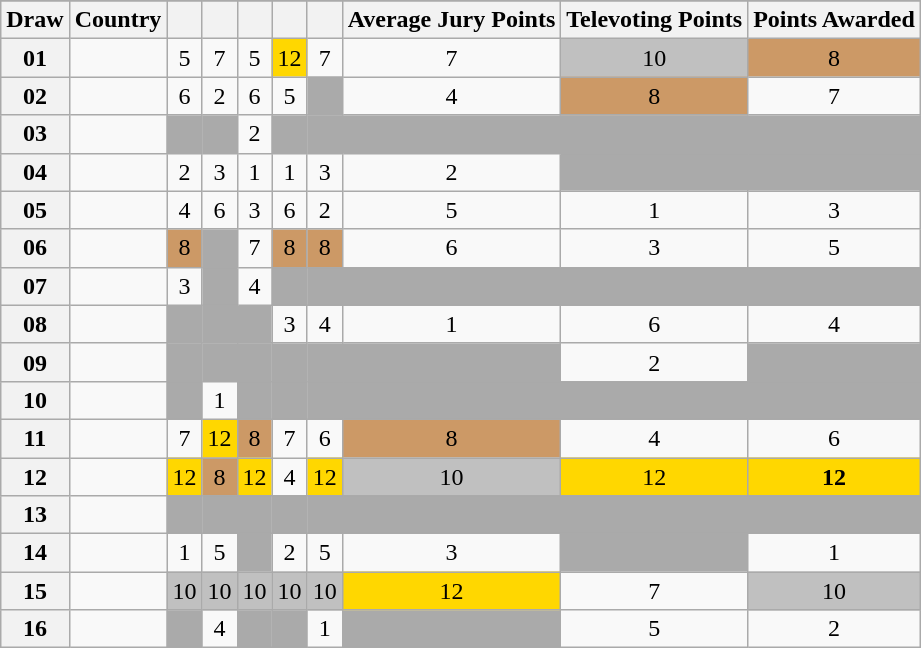<table class="sortable wikitable collapsible plainrowheaders" style="text-align:center;">
<tr>
</tr>
<tr>
<th scope="col">Draw</th>
<th scope="col">Country</th>
<th scope="col"><small></small></th>
<th scope="col"><small></small></th>
<th scope="col"><small></small></th>
<th scope="col"><small></small></th>
<th scope="col"><small></small></th>
<th scope="col">Average Jury Points</th>
<th scope="col">Televoting Points</th>
<th scope="col">Points Awarded</th>
</tr>
<tr>
<th scope="row" style="text-align:center;">01</th>
<td style="text-align:left;"></td>
<td>5</td>
<td>7</td>
<td>5</td>
<td style="background:gold;">12</td>
<td>7</td>
<td>7</td>
<td style="background:silver;">10</td>
<td style="background:#CC9966;">8</td>
</tr>
<tr>
<th scope="row" style="text-align:center;">02</th>
<td style="text-align:left;"></td>
<td>6</td>
<td>2</td>
<td>6</td>
<td>5</td>
<td style="background:#AAAAAA;"></td>
<td>4</td>
<td style="background:#CC9966;">8</td>
<td>7</td>
</tr>
<tr>
<th scope="row" style="text-align:center;">03</th>
<td style="text-align:left;"></td>
<td style="background:#AAAAAA;"></td>
<td style="background:#AAAAAA;"></td>
<td>2</td>
<td style="background:#AAAAAA;"></td>
<td style="background:#AAAAAA;"></td>
<td style="background:#AAAAAA;"></td>
<td style="background:#AAAAAA;"></td>
<td style="background:#AAAAAA;"></td>
</tr>
<tr>
<th scope="row" style="text-align:center;">04</th>
<td style="text-align:left;"></td>
<td>2</td>
<td>3</td>
<td>1</td>
<td>1</td>
<td>3</td>
<td>2</td>
<td style="background:#AAAAAA;"></td>
<td style="background:#AAAAAA;"></td>
</tr>
<tr>
<th scope="row" style="text-align:center;">05</th>
<td style="text-align:left;"></td>
<td>4</td>
<td>6</td>
<td>3</td>
<td>6</td>
<td>2</td>
<td>5</td>
<td>1</td>
<td>3</td>
</tr>
<tr>
<th scope="row" style="text-align:center;">06</th>
<td style="text-align:left;"></td>
<td style="background:#CC9966;">8</td>
<td style="background:#AAAAAA;"></td>
<td>7</td>
<td style="background:#CC9966;">8</td>
<td style="background:#CC9966;">8</td>
<td>6</td>
<td>3</td>
<td>5</td>
</tr>
<tr>
<th scope="row" style="text-align:center;">07</th>
<td style="text-align:left;"></td>
<td>3</td>
<td style="background:#AAAAAA;"></td>
<td>4</td>
<td style="background:#AAAAAA;"></td>
<td style="background:#AAAAAA;"></td>
<td style="background:#AAAAAA;"></td>
<td style="background:#AAAAAA;"></td>
<td style="background:#AAAAAA;"></td>
</tr>
<tr>
<th scope="row" style="text-align:center;">08</th>
<td style="text-align:left;"></td>
<td style="background:#AAAAAA;"></td>
<td style="background:#AAAAAA;"></td>
<td style="background:#AAAAAA;"></td>
<td>3</td>
<td>4</td>
<td>1</td>
<td>6</td>
<td>4</td>
</tr>
<tr>
<th scope="row" style="text-align:center;">09</th>
<td style="text-align:left;"></td>
<td style="background:#AAAAAA;"></td>
<td style="background:#AAAAAA;"></td>
<td style="background:#AAAAAA;"></td>
<td style="background:#AAAAAA;"></td>
<td style="background:#AAAAAA;"></td>
<td style="background:#AAAAAA;"></td>
<td>2</td>
<td style="background:#AAAAAA;"></td>
</tr>
<tr>
<th scope="row" style="text-align:center;">10</th>
<td style="text-align:left;"></td>
<td style="background:#AAAAAA;"></td>
<td>1</td>
<td style="background:#AAAAAA;"></td>
<td style="background:#AAAAAA;"></td>
<td style="background:#AAAAAA;"></td>
<td style="background:#AAAAAA;"></td>
<td style="background:#AAAAAA;"></td>
<td style="background:#AAAAAA;"></td>
</tr>
<tr>
<th scope="row" style="text-align:center;">11</th>
<td style="text-align:left;"></td>
<td>7</td>
<td style="background:gold;">12</td>
<td style="background:#CC9966;">8</td>
<td>7</td>
<td>6</td>
<td style="background:#CC9966;">8</td>
<td>4</td>
<td>6</td>
</tr>
<tr>
<th scope="row" style="text-align:center;">12</th>
<td style="text-align:left;"></td>
<td style="background:gold;">12</td>
<td style="background:#CC9966;">8</td>
<td style="background:gold;">12</td>
<td>4</td>
<td style="background:gold;">12</td>
<td style="background:silver;">10</td>
<td style="background:gold;">12</td>
<td style="background:gold;"><strong>12</strong></td>
</tr>
<tr class="sortbottom">
<th scope="row" style="text-align:center;">13</th>
<td style="text-align:left;"></td>
<td style="background:#AAAAAA;"></td>
<td style="background:#AAAAAA;"></td>
<td style="background:#AAAAAA;"></td>
<td style="background:#AAAAAA;"></td>
<td style="background:#AAAAAA;"></td>
<td style="background:#AAAAAA;"></td>
<td style="background:#AAAAAA;"></td>
<td style="background:#AAAAAA;"></td>
</tr>
<tr>
<th scope="row" style="text-align:center;">14</th>
<td style="text-align:left;"></td>
<td>1</td>
<td>5</td>
<td style="background:#AAAAAA;"></td>
<td>2</td>
<td>5</td>
<td>3</td>
<td style="background:#AAAAAA;"></td>
<td>1</td>
</tr>
<tr>
<th scope="row" style="text-align:center;">15</th>
<td style="text-align:left;"></td>
<td style="background:silver;">10</td>
<td style="background:silver;">10</td>
<td style="background:silver;">10</td>
<td style="background:silver;">10</td>
<td style="background:silver;">10</td>
<td style="background:gold;">12</td>
<td>7</td>
<td style="background:silver;">10</td>
</tr>
<tr>
<th scope="row" style="text-align:center;">16</th>
<td style="text-align:left;"></td>
<td style="background:#AAAAAA;"></td>
<td>4</td>
<td style="background:#AAAAAA;"></td>
<td style="background:#AAAAAA;"></td>
<td>1</td>
<td style="background:#AAAAAA;"></td>
<td>5</td>
<td>2</td>
</tr>
</table>
